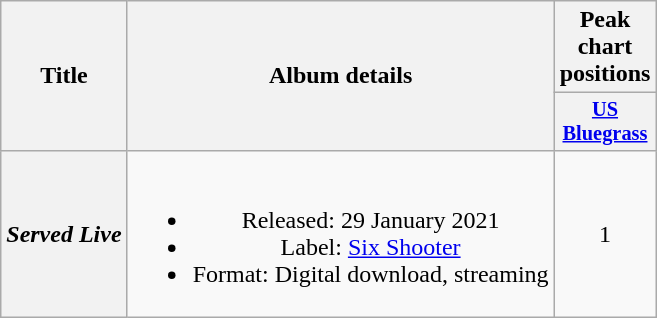<table class="wikitable plainrowheaders" style="text-align:center;" border="1">
<tr>
<th scope="col" rowspan="2">Title</th>
<th scope="col" rowspan="2">Album details</th>
<th scope="col" colspan="1">Peak chart positions</th>
</tr>
<tr>
<th scope="col" style="width:3em;font-size:85%"><a href='#'>US Bluegrass</a><br></th>
</tr>
<tr>
<th scope="row"><em>Served Live</em></th>
<td><br><ul><li>Released: 29 January 2021</li><li>Label: <a href='#'>Six Shooter</a></li><li>Format: Digital download, streaming</li></ul></td>
<td>1</td>
</tr>
</table>
